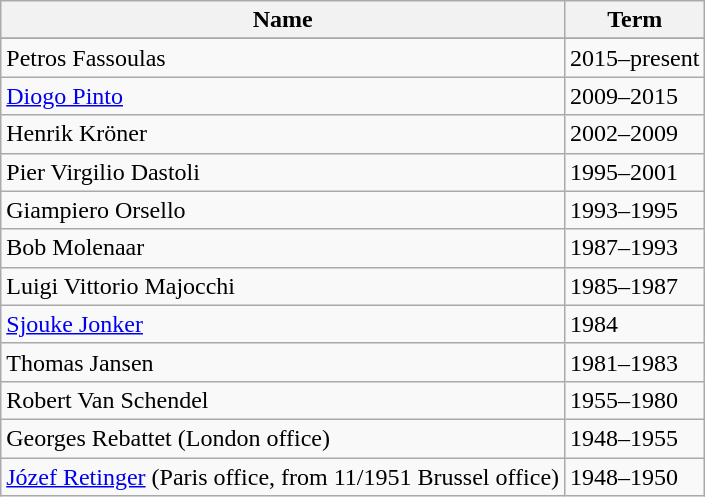<table class="wikitable sortable">
<tr>
<th>Name</th>
<th>Term</th>
</tr>
<tr>
</tr>
<tr>
<td>Petros Fassoulas</td>
<td>2015–present</td>
</tr>
<tr>
<td><a href='#'>Diogo Pinto</a></td>
<td>2009–2015</td>
</tr>
<tr>
<td>Henrik Kröner</td>
<td>2002–2009</td>
</tr>
<tr>
<td>Pier Virgilio Dastoli</td>
<td>1995–2001</td>
</tr>
<tr>
<td>Giampiero Orsello</td>
<td>1993–1995</td>
</tr>
<tr>
<td>Bob Molenaar</td>
<td>1987–1993</td>
</tr>
<tr>
<td>Luigi Vittorio Majocchi</td>
<td>1985–1987</td>
</tr>
<tr>
<td><a href='#'>Sjouke Jonker</a></td>
<td>1984</td>
</tr>
<tr>
<td>Thomas Jansen</td>
<td>1981–1983</td>
</tr>
<tr>
<td>Robert Van Schendel</td>
<td>1955–1980</td>
</tr>
<tr>
<td>Georges Rebattet (London office)</td>
<td>1948–1955</td>
</tr>
<tr>
<td><a href='#'>Józef Retinger</a> (Paris office, from 11/1951 Brussel office)</td>
<td>1948–1950</td>
</tr>
</table>
